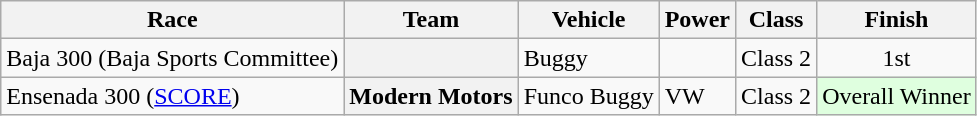<table class="wikitable">
<tr>
<th>Race</th>
<th>Team</th>
<th>Vehicle</th>
<th>Power</th>
<th>Class</th>
<th>Finish</th>
</tr>
<tr>
<td>Baja 300 (Baja Sports Committee)</td>
<th></th>
<td>Buggy</td>
<td></td>
<td align=center>Class 2</td>
<td align=center>1st</td>
</tr>
<tr>
<td>Ensenada 300  (<a href='#'>SCORE</a>)</td>
<th>Modern Motors</th>
<td>Funco Buggy</td>
<td>VW</td>
<td align=center>Class 2</td>
<td align=center style="background:#DFFFDF;">Overall Winner</td>
</tr>
</table>
